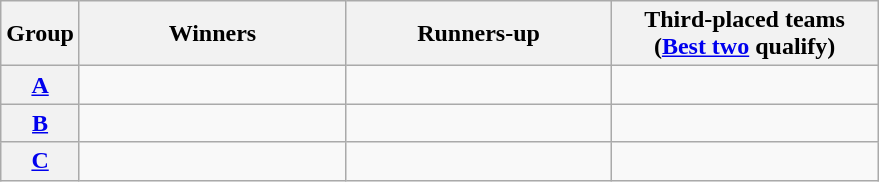<table class=wikitable>
<tr>
<th>Group</th>
<th width="170">Winners</th>
<th width="170">Runners-up</th>
<th width="170">Third-placed teams<br>(<a href='#'>Best two</a> qualify)</th>
</tr>
<tr>
<th><a href='#'>A</a></th>
<td></td>
<td></td>
<td></td>
</tr>
<tr>
<th><a href='#'>B</a></th>
<td></td>
<td></td>
<td></td>
</tr>
<tr>
<th><a href='#'>C</a></th>
<td></td>
<td></td>
<td></td>
</tr>
</table>
